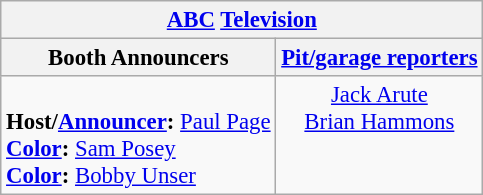<table class="wikitable" style="font-size: 95%;">
<tr>
<th colspan=2><a href='#'>ABC</a> <a href='#'>Television</a></th>
</tr>
<tr>
<th>Booth Announcers</th>
<th><a href='#'>Pit/garage reporters</a></th>
</tr>
<tr>
<td valign="top"><br><strong>Host/<a href='#'>Announcer</a>:</strong> <a href='#'>Paul Page</a><br>
<strong><a href='#'>Color</a>:</strong> <a href='#'>Sam Posey</a><br>
<strong><a href='#'>Color</a>:</strong> <a href='#'>Bobby Unser</a><br></td>
<td align="center" valign="top"><a href='#'>Jack Arute</a><br><a href='#'>Brian Hammons</a><br></td>
</tr>
</table>
